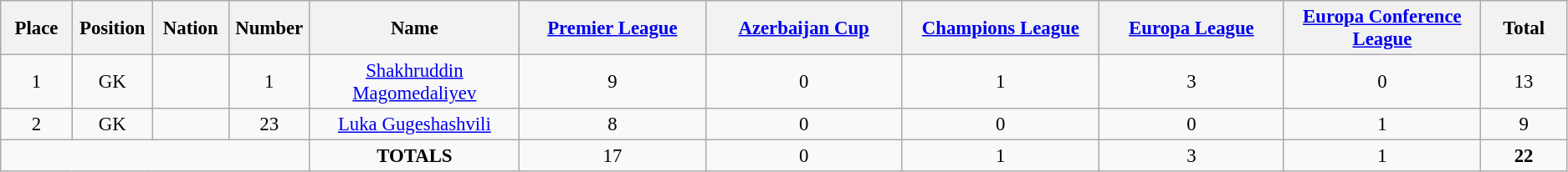<table class="wikitable" style="font-size: 95%; text-align: center;">
<tr>
<th width=60>Place</th>
<th width=60>Position</th>
<th width=60>Nation</th>
<th width=60>Number</th>
<th width=200>Name</th>
<th width=200><a href='#'>Premier League</a></th>
<th width=200><a href='#'>Azerbaijan Cup</a></th>
<th width=200><a href='#'>Champions League</a></th>
<th width=200><a href='#'>Europa League</a></th>
<th width=200><a href='#'>Europa Conference League</a></th>
<th width=80><strong>Total</strong></th>
</tr>
<tr>
<td>1</td>
<td>GK</td>
<td></td>
<td>1</td>
<td><a href='#'>Shakhruddin Magomedaliyev</a></td>
<td>9</td>
<td>0</td>
<td>1</td>
<td>3</td>
<td>0</td>
<td>13</td>
</tr>
<tr>
<td>2</td>
<td>GK</td>
<td></td>
<td>23</td>
<td><a href='#'>Luka Gugeshashvili</a></td>
<td>8</td>
<td>0</td>
<td>0</td>
<td>0</td>
<td>1</td>
<td>9</td>
</tr>
<tr>
<td colspan="4"></td>
<td><strong>TOTALS</strong></td>
<td>17</td>
<td>0</td>
<td>1</td>
<td>3</td>
<td>1</td>
<td><strong>22</strong></td>
</tr>
</table>
